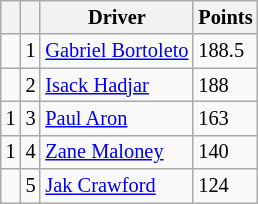<table class="wikitable" style="font-size: 85%;">
<tr>
<th></th>
<th></th>
<th>Driver</th>
<th>Points</th>
</tr>
<tr>
<td align="left"></td>
<td align="center">1</td>
<td> <a href='#'>Gabriel Bortoleto</a></td>
<td>188.5</td>
</tr>
<tr>
<td align="left"></td>
<td align="center">2</td>
<td> <a href='#'>Isack Hadjar</a></td>
<td>188</td>
</tr>
<tr>
<td align="left"> 1</td>
<td align="center">3</td>
<td> <a href='#'>Paul Aron</a></td>
<td>163</td>
</tr>
<tr>
<td align="left"> 1</td>
<td align="center">4</td>
<td> <a href='#'>Zane Maloney</a></td>
<td>140</td>
</tr>
<tr>
<td align="left"></td>
<td align="center">5</td>
<td> <a href='#'>Jak Crawford</a></td>
<td>124</td>
</tr>
</table>
